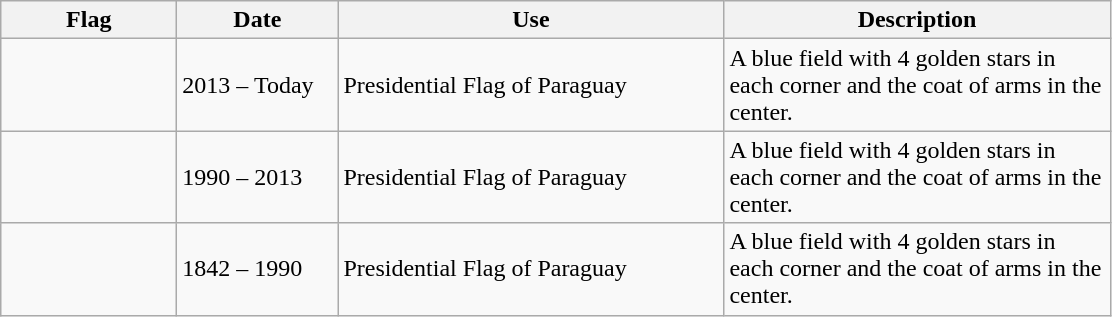<table class="wikitable">
<tr>
<th style="width:110px;">Flag</th>
<th style="width:100px;">Date</th>
<th style="width:250px;">Use</th>
<th style="width:250px;">Description</th>
</tr>
<tr>
<td></td>
<td>2013 – Today</td>
<td>Presidential Flag of Paraguay</td>
<td>A blue field with 4 golden stars in each corner and the coat of arms in the center.</td>
</tr>
<tr>
<td></td>
<td>1990 – 2013</td>
<td>Presidential Flag of Paraguay</td>
<td>A blue field with 4 golden stars in each corner and the coat of arms in the center.</td>
</tr>
<tr>
<td></td>
<td>1842 – 1990</td>
<td>Presidential Flag of Paraguay</td>
<td>A blue field with 4 golden stars in each corner and the coat of arms in the center.</td>
</tr>
</table>
